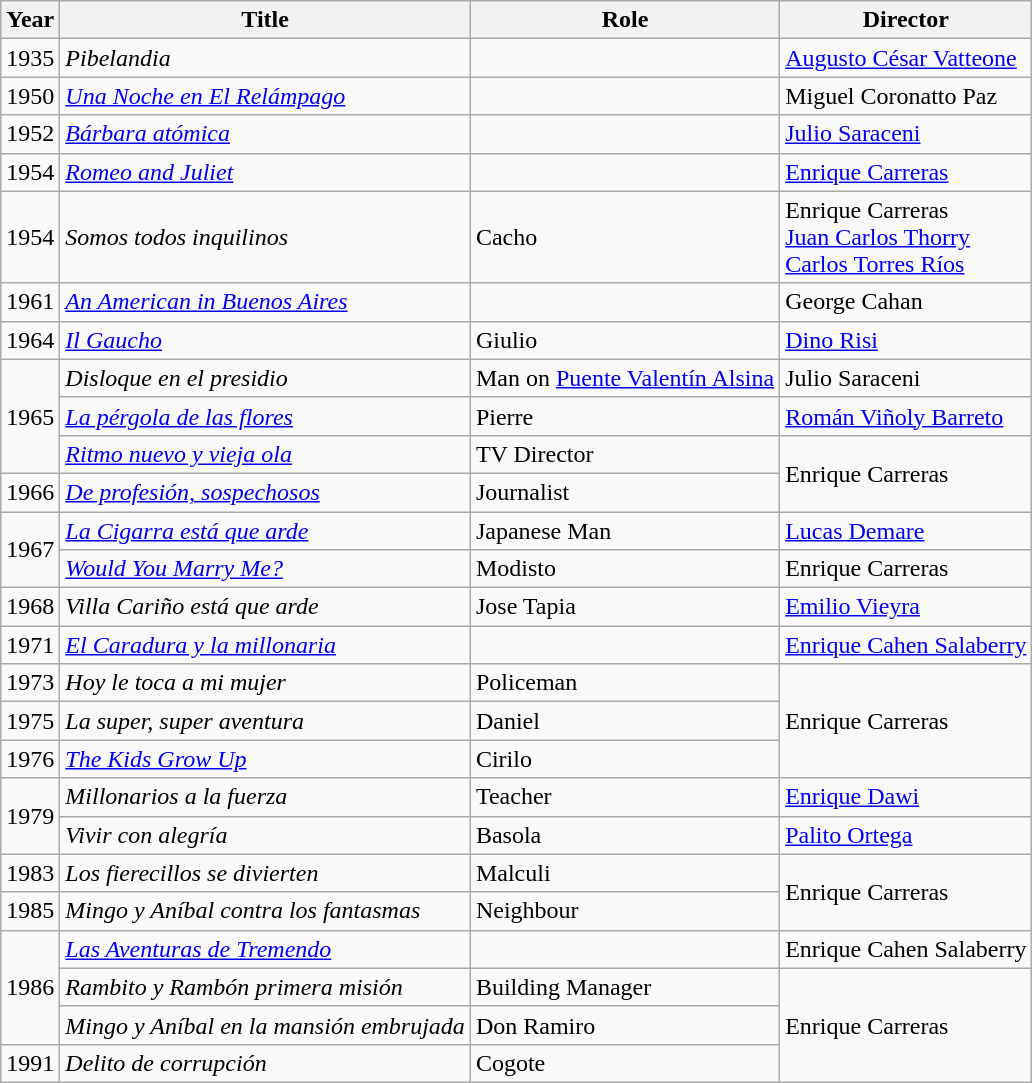<table class="wikitable sortable">
<tr>
<th>Year</th>
<th>Title</th>
<th>Role</th>
<th>Director</th>
</tr>
<tr>
<td>1935</td>
<td><em>Pibelandia</em></td>
<td></td>
<td><a href='#'>Augusto César Vatteone</a></td>
</tr>
<tr>
<td>1950</td>
<td><em><a href='#'>Una Noche en El Relámpago</a></em></td>
<td></td>
<td>Miguel Coronatto Paz</td>
</tr>
<tr>
<td>1952</td>
<td><em><a href='#'>Bárbara atómica</a></em></td>
<td></td>
<td><a href='#'>Julio Saraceni</a></td>
</tr>
<tr>
<td>1954</td>
<td><em><a href='#'>Romeo and Juliet</a></em></td>
<td></td>
<td><a href='#'>Enrique Carreras</a></td>
</tr>
<tr>
<td>1954</td>
<td><em>Somos todos inquilinos</em></td>
<td>Cacho</td>
<td>Enrique Carreras<br><a href='#'>Juan Carlos Thorry</a><br><a href='#'>Carlos Torres Ríos</a></td>
</tr>
<tr>
<td>1961</td>
<td><em><a href='#'>An American in Buenos Aires</a></em></td>
<td></td>
<td>George Cahan</td>
</tr>
<tr>
<td>1964</td>
<td><em><a href='#'>Il Gaucho</a></em></td>
<td>Giulio</td>
<td><a href='#'>Dino Risi</a></td>
</tr>
<tr>
<td rowspan=3>1965</td>
<td><em>Disloque en el presidio</em></td>
<td>Man on <a href='#'>Puente Valentín Alsina</a></td>
<td>Julio Saraceni</td>
</tr>
<tr>
<td><em><a href='#'>La pérgola de las flores</a></em></td>
<td>Pierre</td>
<td><a href='#'>Román Viñoly Barreto</a></td>
</tr>
<tr>
<td><em><a href='#'>Ritmo nuevo y vieja ola</a></em></td>
<td>TV Director</td>
<td rowspan=2>Enrique Carreras</td>
</tr>
<tr>
<td>1966</td>
<td><em><a href='#'>De profesión, sospechosos</a></em></td>
<td>Journalist</td>
</tr>
<tr>
<td rowspan=2>1967</td>
<td><em><a href='#'>La Cigarra está que arde</a></em></td>
<td>Japanese Man</td>
<td><a href='#'>Lucas Demare</a></td>
</tr>
<tr>
<td><em><a href='#'>Would You Marry Me?</a></em></td>
<td>Modisto</td>
<td>Enrique Carreras</td>
</tr>
<tr>
<td>1968</td>
<td><em>Villa Cariño está que arde</em></td>
<td>Jose Tapia</td>
<td><a href='#'>Emilio Vieyra</a></td>
</tr>
<tr>
<td>1971</td>
<td><em><a href='#'>El Caradura y la millonaria</a></em></td>
<td></td>
<td><a href='#'>Enrique Cahen Salaberry</a></td>
</tr>
<tr>
<td>1973</td>
<td><em>Hoy le toca a mi mujer</em></td>
<td>Policeman</td>
<td rowspan=3>Enrique Carreras</td>
</tr>
<tr>
<td>1975</td>
<td><em>La super, super aventura</em></td>
<td>Daniel</td>
</tr>
<tr>
<td>1976</td>
<td><em><a href='#'>The Kids Grow Up</a></em></td>
<td>Cirilo</td>
</tr>
<tr>
<td rowspan=2>1979</td>
<td><em>Millonarios a la fuerza</em></td>
<td>Teacher</td>
<td><a href='#'>Enrique Dawi</a></td>
</tr>
<tr>
<td><em>Vivir con alegría</em></td>
<td>Basola</td>
<td><a href='#'>Palito Ortega</a></td>
</tr>
<tr>
<td>1983</td>
<td><em>Los fierecillos se divierten</em></td>
<td>Malculi</td>
<td rowspan=2>Enrique Carreras</td>
</tr>
<tr>
<td>1985</td>
<td><em>Mingo y Aníbal contra los fantasmas</em></td>
<td>Neighbour</td>
</tr>
<tr>
<td rowspan=3>1986</td>
<td><em><a href='#'>Las Aventuras de Tremendo</a></em></td>
<td></td>
<td>Enrique Cahen Salaberry</td>
</tr>
<tr>
<td><em>Rambito y Rambón primera misión</em></td>
<td>Building Manager</td>
<td rowspan=3>Enrique Carreras</td>
</tr>
<tr>
<td><em>Mingo y Aníbal en la mansión embrujada</em></td>
<td>Don Ramiro</td>
</tr>
<tr>
<td>1991</td>
<td><em>Delito de corrupción</em></td>
<td>Cogote</td>
</tr>
</table>
